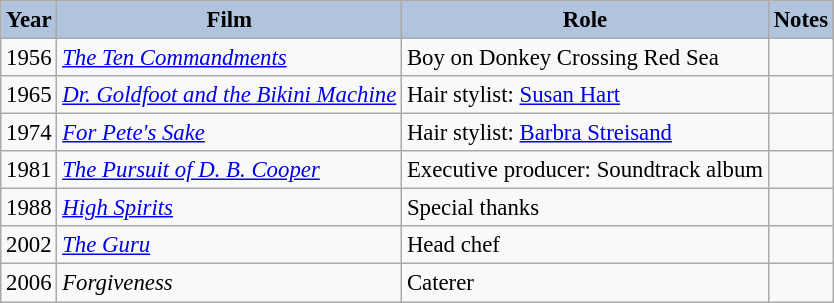<table class="wikitable" style="font-size:95%;">
<tr>
<th style="background:#B0C4DE;">Year</th>
<th style="background:#B0C4DE;">Film</th>
<th style="background:#B0C4DE;">Role</th>
<th style="background:#B0C4DE;">Notes</th>
</tr>
<tr>
<td>1956</td>
<td><em><a href='#'>The Ten Commandments</a></em></td>
<td>Boy on Donkey Crossing Red Sea</td>
<td></td>
</tr>
<tr>
<td>1965</td>
<td><em><a href='#'>Dr. Goldfoot and the Bikini Machine</a></em></td>
<td>Hair stylist: <a href='#'>Susan Hart</a></td>
<td></td>
</tr>
<tr>
<td>1974</td>
<td><em><a href='#'>For Pete's Sake</a></em></td>
<td>Hair stylist: <a href='#'>Barbra Streisand</a></td>
<td></td>
</tr>
<tr>
<td>1981</td>
<td><em><a href='#'>The Pursuit of D. B. Cooper</a></em></td>
<td>Executive producer: Soundtrack album</td>
<td></td>
</tr>
<tr>
<td>1988</td>
<td><em><a href='#'>High Spirits</a></em></td>
<td>Special thanks</td>
<td></td>
</tr>
<tr>
<td>2002</td>
<td><em><a href='#'>The Guru</a></em></td>
<td>Head chef</td>
<td></td>
</tr>
<tr>
<td>2006</td>
<td><em>Forgiveness</em></td>
<td>Caterer</td>
<td></td>
</tr>
</table>
